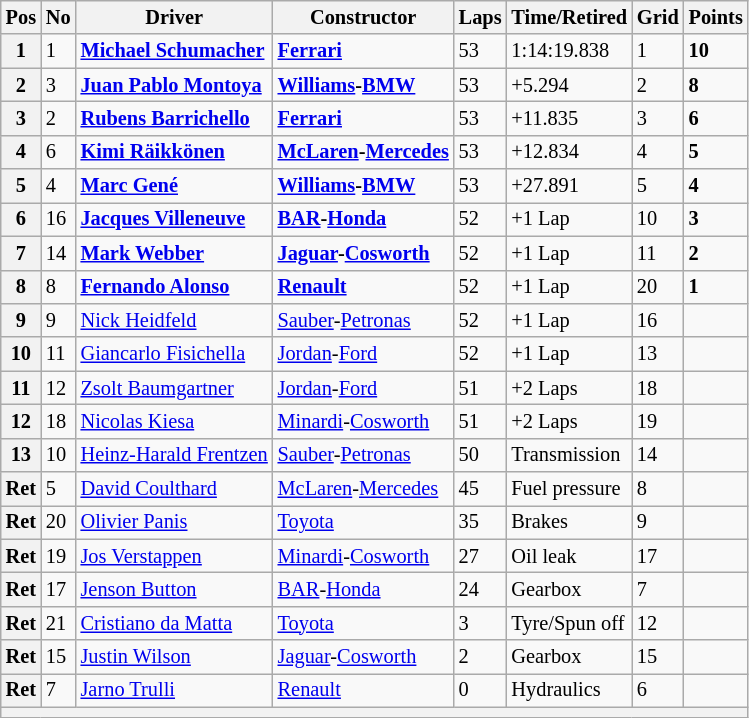<table class="wikitable" style="font-size: 85%;">
<tr>
<th>Pos</th>
<th>No</th>
<th>Driver</th>
<th>Constructor</th>
<th>Laps</th>
<th>Time/Retired</th>
<th>Grid</th>
<th>Points</th>
</tr>
<tr>
<th>1</th>
<td>1</td>
<td> <strong><a href='#'>Michael Schumacher</a></strong></td>
<td><strong><a href='#'>Ferrari</a></strong></td>
<td>53</td>
<td>1:14:19.838</td>
<td>1</td>
<td><strong>10</strong></td>
</tr>
<tr>
<th>2</th>
<td>3</td>
<td> <strong><a href='#'>Juan Pablo Montoya</a></strong></td>
<td><strong><a href='#'>Williams</a>-<a href='#'>BMW</a></strong></td>
<td>53</td>
<td>+5.294</td>
<td>2</td>
<td><strong>8</strong></td>
</tr>
<tr>
<th>3</th>
<td>2</td>
<td> <strong><a href='#'>Rubens Barrichello</a></strong></td>
<td><strong><a href='#'>Ferrari</a></strong></td>
<td>53</td>
<td>+11.835</td>
<td>3</td>
<td><strong>6</strong></td>
</tr>
<tr>
<th>4</th>
<td>6</td>
<td> <strong><a href='#'>Kimi Räikkönen</a></strong></td>
<td><strong><a href='#'>McLaren</a>-<a href='#'>Mercedes</a></strong></td>
<td>53</td>
<td>+12.834</td>
<td>4</td>
<td><strong>5</strong></td>
</tr>
<tr>
<th>5</th>
<td>4</td>
<td> <strong><a href='#'>Marc Gené</a></strong></td>
<td><strong><a href='#'>Williams</a>-<a href='#'>BMW</a></strong></td>
<td>53</td>
<td>+27.891</td>
<td>5</td>
<td><strong>4</strong></td>
</tr>
<tr>
<th>6</th>
<td>16</td>
<td> <strong><a href='#'>Jacques Villeneuve</a></strong></td>
<td><strong><a href='#'>BAR</a>-<a href='#'>Honda</a></strong></td>
<td>52</td>
<td>+1 Lap</td>
<td>10</td>
<td><strong>3</strong></td>
</tr>
<tr>
<th>7</th>
<td>14</td>
<td> <strong><a href='#'>Mark Webber</a></strong></td>
<td><strong><a href='#'>Jaguar</a>-<a href='#'>Cosworth</a></strong></td>
<td>52</td>
<td>+1 Lap</td>
<td>11</td>
<td><strong>2</strong></td>
</tr>
<tr>
<th>8</th>
<td>8</td>
<td> <strong><a href='#'>Fernando Alonso</a></strong></td>
<td><strong><a href='#'>Renault</a></strong></td>
<td>52</td>
<td>+1 Lap</td>
<td>20</td>
<td><strong>1</strong></td>
</tr>
<tr>
<th>9</th>
<td>9</td>
<td> <a href='#'>Nick Heidfeld</a></td>
<td><a href='#'>Sauber</a>-<a href='#'>Petronas</a></td>
<td>52</td>
<td>+1 Lap</td>
<td>16</td>
<td> </td>
</tr>
<tr>
<th>10</th>
<td>11</td>
<td> <a href='#'>Giancarlo Fisichella</a></td>
<td><a href='#'>Jordan</a>-<a href='#'>Ford</a></td>
<td>52</td>
<td>+1 Lap</td>
<td>13</td>
<td> </td>
</tr>
<tr>
<th>11</th>
<td>12</td>
<td> <a href='#'>Zsolt Baumgartner</a></td>
<td><a href='#'>Jordan</a>-<a href='#'>Ford</a></td>
<td>51</td>
<td>+2 Laps</td>
<td>18</td>
<td> </td>
</tr>
<tr>
<th>12</th>
<td>18</td>
<td> <a href='#'>Nicolas Kiesa</a></td>
<td><a href='#'>Minardi</a>-<a href='#'>Cosworth</a></td>
<td>51</td>
<td>+2 Laps</td>
<td>19</td>
<td> </td>
</tr>
<tr>
<th>13</th>
<td>10</td>
<td> <a href='#'>Heinz-Harald Frentzen</a></td>
<td><a href='#'>Sauber</a>-<a href='#'>Petronas</a></td>
<td>50</td>
<td>Transmission</td>
<td>14</td>
<td> </td>
</tr>
<tr>
<th>Ret</th>
<td>5</td>
<td> <a href='#'>David Coulthard</a></td>
<td><a href='#'>McLaren</a>-<a href='#'>Mercedes</a></td>
<td>45</td>
<td>Fuel pressure</td>
<td>8</td>
<td> </td>
</tr>
<tr>
<th>Ret</th>
<td>20</td>
<td> <a href='#'>Olivier Panis</a></td>
<td><a href='#'>Toyota</a></td>
<td>35</td>
<td>Brakes</td>
<td>9</td>
<td> </td>
</tr>
<tr>
<th>Ret</th>
<td>19</td>
<td> <a href='#'>Jos Verstappen</a></td>
<td><a href='#'>Minardi</a>-<a href='#'>Cosworth</a></td>
<td>27</td>
<td>Oil leak</td>
<td>17</td>
<td> </td>
</tr>
<tr>
<th>Ret</th>
<td>17</td>
<td> <a href='#'>Jenson Button</a></td>
<td><a href='#'>BAR</a>-<a href='#'>Honda</a></td>
<td>24</td>
<td>Gearbox</td>
<td>7</td>
<td> </td>
</tr>
<tr>
<th>Ret</th>
<td>21</td>
<td> <a href='#'>Cristiano da Matta</a></td>
<td><a href='#'>Toyota</a></td>
<td>3</td>
<td>Tyre/Spun off</td>
<td>12</td>
<td> </td>
</tr>
<tr>
<th>Ret</th>
<td>15</td>
<td> <a href='#'>Justin Wilson</a></td>
<td><a href='#'>Jaguar</a>-<a href='#'>Cosworth</a></td>
<td>2</td>
<td>Gearbox</td>
<td>15</td>
<td> </td>
</tr>
<tr>
<th>Ret</th>
<td>7</td>
<td> <a href='#'>Jarno Trulli</a></td>
<td><a href='#'>Renault</a></td>
<td>0</td>
<td>Hydraulics</td>
<td>6</td>
<td> </td>
</tr>
<tr>
<th colspan="8"></th>
</tr>
</table>
